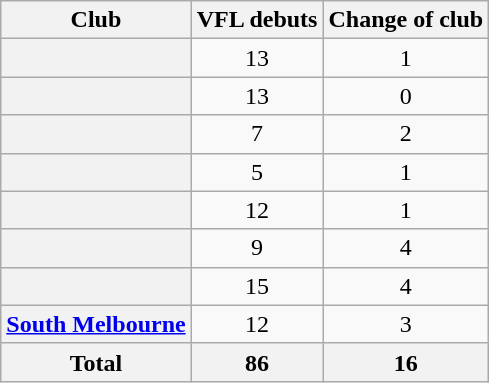<table class="wikitable plainrowheaders sortable" style="text-align:center;">
<tr>
<th scope="col">Club</th>
<th scope="col">VFL debuts</th>
<th scope="col">Change of club</th>
</tr>
<tr>
<th scope="row"></th>
<td>13</td>
<td>1</td>
</tr>
<tr>
<th scope="row"></th>
<td>13</td>
<td>0</td>
</tr>
<tr>
<th scope="row"></th>
<td>7</td>
<td>2</td>
</tr>
<tr>
<th scope="row"></th>
<td>5</td>
<td>1</td>
</tr>
<tr>
<th scope="row"></th>
<td>12</td>
<td>1</td>
</tr>
<tr>
<th scope="row"></th>
<td>9</td>
<td>4</td>
</tr>
<tr>
<th scope="row"></th>
<td>15</td>
<td>4</td>
</tr>
<tr>
<th scope="row"><a href='#'>South Melbourne</a></th>
<td>12</td>
<td>3</td>
</tr>
<tr class="sortbottom">
<th>Total</th>
<th>86</th>
<th>16</th>
</tr>
</table>
